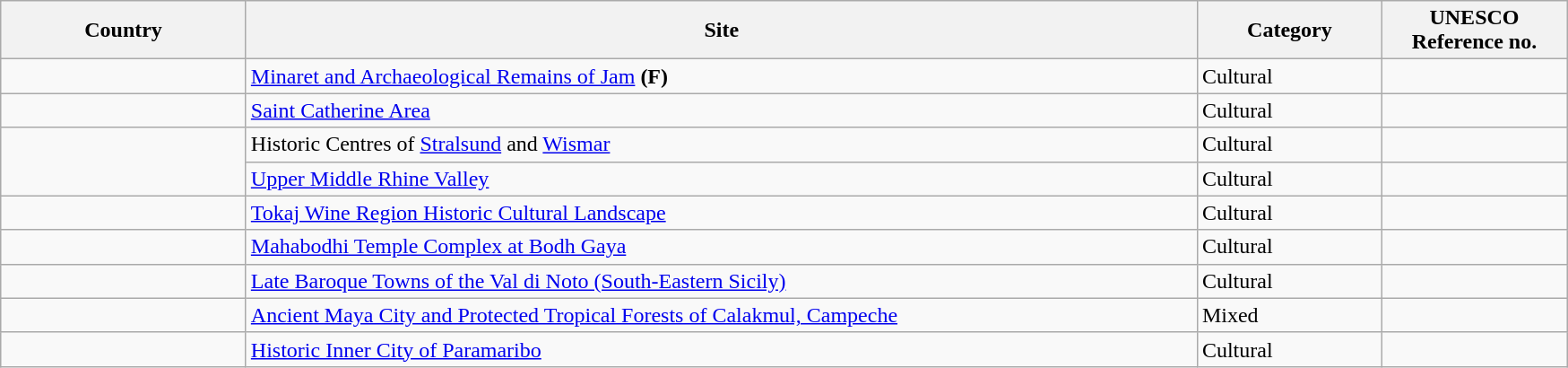<table class="wikitable sortable" style="font-size:100%;">
<tr>
<th scope="col" width="175">Country</th>
<th scope="col" width="700">Site</th>
<th scope="col" width="130">Category</th>
<th scope="col" width="130">UNESCO Reference no.</th>
</tr>
<tr>
<td></td>
<td><a href='#'>Minaret and Archaeological Remains of Jam</a> <strong>(F)</strong></td>
<td>Cultural</td>
<td></td>
</tr>
<tr>
<td></td>
<td><a href='#'>Saint Catherine Area</a></td>
<td>Cultural</td>
<td></td>
</tr>
<tr>
<td rowspan="2"></td>
<td>Historic Centres of <a href='#'>Stralsund</a> and <a href='#'>Wismar</a></td>
<td>Cultural</td>
<td></td>
</tr>
<tr>
<td><a href='#'>Upper Middle Rhine Valley</a></td>
<td>Cultural</td>
<td></td>
</tr>
<tr>
<td></td>
<td><a href='#'>Tokaj Wine Region Historic Cultural Landscape</a></td>
<td>Cultural</td>
<td></td>
</tr>
<tr>
<td></td>
<td><a href='#'>Mahabodhi Temple Complex at Bodh Gaya</a></td>
<td>Cultural</td>
<td></td>
</tr>
<tr>
<td></td>
<td><a href='#'>Late Baroque Towns of the Val di Noto (South-Eastern Sicily)</a></td>
<td>Cultural</td>
<td></td>
</tr>
<tr>
<td></td>
<td><a href='#'>Ancient Maya City and Protected Tropical Forests of Calakmul, Campeche</a></td>
<td>Mixed</td>
<td></td>
</tr>
<tr>
<td></td>
<td><a href='#'>Historic Inner City of Paramaribo</a></td>
<td>Cultural</td>
<td></td>
</tr>
</table>
